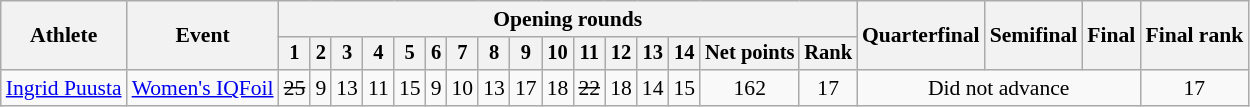<table class="wikitable" style="font-size:90%">
<tr>
<th rowspan="2">Athlete</th>
<th rowspan="2">Event</th>
<th colspan=16>Opening rounds</th>
<th rowspan=2>Quarterfinal</th>
<th rowspan=2>Semifinal</th>
<th rowspan=2>Final</th>
<th rowspan=2>Final rank</th>
</tr>
<tr style="font-size:95%">
<th>1</th>
<th>2</th>
<th>3</th>
<th>4</th>
<th>5</th>
<th>6</th>
<th>7</th>
<th>8</th>
<th>9</th>
<th>10</th>
<th>11</th>
<th>12</th>
<th>13</th>
<th>14</th>
<th>Net points</th>
<th>Rank</th>
</tr>
<tr align=center>
<td align=left><a href='#'>Ingrid Puusta</a></td>
<td align=left><a href='#'>Women's IQFoil</a></td>
<td><s>25<br></s></td>
<td>9</td>
<td>13</td>
<td>11</td>
<td>15</td>
<td>9</td>
<td>10</td>
<td>13</td>
<td>17</td>
<td>18</td>
<td><s>22</s></td>
<td>18</td>
<td>14</td>
<td>15</td>
<td>162</td>
<td>17</td>
<td colspan=3>Did not advance</td>
<td>17</td>
</tr>
</table>
